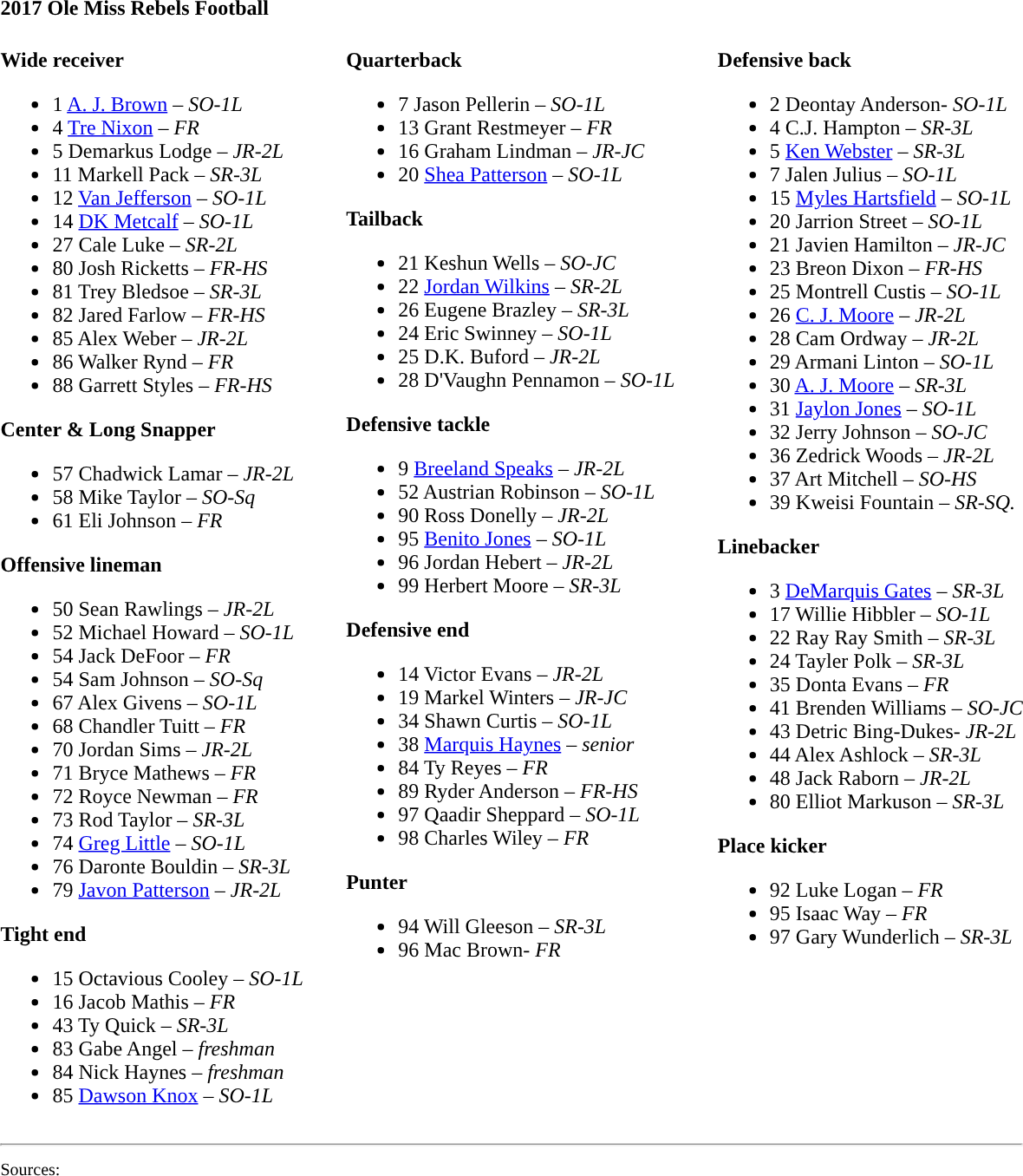<table class="toccolours" style="text-align: left;">
<tr>
<td colspan=11><strong>2017 Ole Miss Rebels Football</strong></td>
</tr>
<tr>
<td valign="top"><br><strong>Wide receiver</strong><ul><li>1  <a href='#'>A. J. Brown</a> – <em>SO-1L</em></li><li>4  <a href='#'>Tre Nixon</a> – <em> FR</em></li><li>5  Demarkus Lodge – <em>JR-2L</em></li><li>11  Markell Pack – <em>SR-3L</em></li><li>12  <a href='#'>Van Jefferson</a> – <em>SO-1L</em></li><li>14  <a href='#'>DK Metcalf</a> – <em>SO-1L</em></li><li>27  Cale Luke – <em>SR-2L</em></li><li>80  Josh Ricketts – <em>FR-HS</em></li><li>81  Trey Bledsoe – <em>SR-3L</em></li><li>82  Jared Farlow – <em>FR-HS</em></li><li>85  Alex Weber – <em>JR-2L</em></li><li>86  Walker Rynd – <em> FR</em></li><li>88  Garrett Styles – <em>FR-HS</em></li></ul><strong>Center & Long Snapper</strong><ul><li>57  Chadwick Lamar – <em>JR-2L</em></li><li>58  Mike Taylor – <em>SO-Sq</em></li><li>61  Eli Johnson – <em> FR</em></li></ul><strong>Offensive lineman</strong><ul><li>50  Sean Rawlings – <em>JR-2L</em></li><li>52  Michael Howard – <em>SO-1L</em></li><li>54  Jack DeFoor – <em> FR</em></li><li>54  Sam Johnson – <em>SO-Sq</em></li><li>67  Alex Givens – <em>SO-1L</em></li><li>68  Chandler Tuitt – <em> FR</em></li><li>70  Jordan Sims – <em>JR-2L</em></li><li>71  Bryce Mathews – <em> FR</em></li><li>72  Royce Newman – <em> FR</em></li><li>73  Rod Taylor – <em>SR-3L</em></li><li>74  <a href='#'>Greg Little</a> – <em>SO-1L</em></li><li>76  Daronte Bouldin – <em>SR-3L</em></li><li>79  <a href='#'>Javon Patterson</a> – <em>JR-2L</em></li></ul><strong>Tight end</strong><ul><li>15  Octavious Cooley – <em>SO-1L</em></li><li>16  Jacob Mathis – <em> FR</em></li><li>43 Ty Quick – <em> SR-3L</em></li><li>83  Gabe Angel – <em>freshman</em></li><li>84 Nick Haynes – <em>freshman</em></li><li>85 <a href='#'>Dawson Knox</a> – <em>SO-1L</em></li></ul></td>
<td width="25"> </td>
<td valign="top"><br><strong>Quarterback</strong><ul><li>7   Jason Pellerin – <em> SO-1L</em></li><li>13  Grant Restmeyer – <em> FR</em></li><li>16  Graham Lindman – <em>JR-JC</em></li><li>20  <a href='#'>Shea Patterson</a> – <em>SO-1L</em></li></ul><strong>Tailback</strong><ul><li>21  Keshun Wells – <em>SO-JC</em></li><li>22  <a href='#'>Jordan Wilkins</a> – <em>SR-2L</em></li><li>26  Eugene Brazley – <em>SR-3L</em></li><li>24  Eric Swinney – <em>SO-1L</em></li><li>25  D.K. Buford – <em>JR-2L</em></li><li>28  D'Vaughn Pennamon – <em>SO-1L</em></li></ul><strong>Defensive tackle</strong><ul><li>9  <a href='#'>Breeland Speaks</a> – <em>JR-2L</em></li><li>52  Austrian Robinson – <em> SO-1L</em></li><li>90  Ross Donelly – <em>JR-2L</em></li><li>95  <a href='#'>Benito Jones</a> – <em>SO-1L</em></li><li>96  Jordan Hebert – <em>JR-2L</em></li><li>99  Herbert Moore – <em> SR-3L</em></li></ul><strong>Defensive end</strong><ul><li>14  Victor Evans – <em>JR-2L</em></li><li>19  Markel Winters – <em>JR-JC</em></li><li>34  Shawn Curtis – <em> SO-1L</em></li><li>38  <a href='#'>Marquis Haynes</a> – <em>senior</em></li><li>84  Ty Reyes – <em> FR</em></li><li>89  Ryder Anderson – <em>FR-HS</em></li><li>97  Qaadir Sheppard – <em> SO-1L</em></li><li>98  Charles Wiley – <em> FR</em></li></ul><strong>Punter</strong><ul><li>94  Will Gleeson – <em>SR-3L</em></li><li>96  Mac Brown- <em> FR</em></li></ul></td>
<td width="25"> </td>
<td valign="top"><br><strong>Defensive back</strong><ul><li>2  Deontay Anderson- <em>SO-1L</em></li><li>4  C.J. Hampton – <em>SR-3L</em></li><li>5  <a href='#'>Ken Webster</a> – <em>SR-3L</em></li><li>7  Jalen Julius – <em> SO-1L</em></li><li>15  <a href='#'>Myles Hartsfield</a> – <em>SO-1L</em></li><li>20  Jarrion Street – <em> SO-1L</em></li><li>21  Javien Hamilton – <em>JR-JC</em></li><li>23  Breon Dixon – <em>FR-HS</em></li><li>25  Montrell Custis – <em> SO-1L</em></li><li>26  <a href='#'>C. J. Moore</a> – <em>JR-2L</em></li><li>28  Cam Ordway – <em>JR-2L</em></li><li>29  Armani Linton – <em>SO-1L</em></li><li>30  <a href='#'>A. J. Moore</a> – <em>SR-3L</em></li><li>31  <a href='#'>Jaylon Jones</a> – <em> SO-1L</em></li><li>32  Jerry Johnson – <em>SO-JC</em></li><li>36  Zedrick Woods – <em> JR-2L</em></li><li>37  Art Mitchell – <em>SO-HS</em></li><li>39  Kweisi Fountain – <em>SR-SQ.</em></li></ul><strong>Linebacker</strong><ul><li>3  <a href='#'>DeMarquis Gates</a> – <em>SR-3L</em></li><li>17  Willie Hibbler – <em>SO-1L</em></li><li>22  Ray Ray Smith – <em>SR-3L</em></li><li>24  Tayler Polk – <em>SR-3L</em></li><li>35  Donta Evans – <em> FR</em></li><li>41  Brenden Williams – <em>SO-JC</em></li><li>43  Detric Bing-Dukes- <em> JR-2L</em></li><li>44  Alex Ashlock – <em> SR-3L</em></li><li>48  Jack Raborn – <em> JR-2L</em></li><li>80  Elliot Markuson – <em>SR-3L</em></li></ul><strong>Place kicker</strong><ul><li>92 Luke Logan – <em> FR</em></li><li>95 Isaac Way – <em> FR</em></li><li>97  Gary Wunderlich – <em>SR-3L</em></li></ul></td>
</tr>
<tr>
<td colspan="7"><hr><small>Sources: </small></td>
</tr>
</table>
